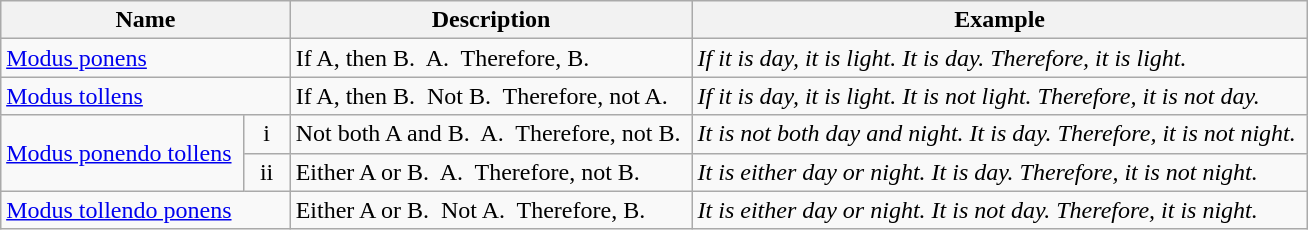<table class="wikitable" style="margin:1.0em auto;">
<tr>
<th colspan=2>Name</th>
<th>Description</th>
<th>Example</th>
</tr>
<tr>
<td colspan=2><a href='#'>Modus ponens</a></td>
<td style="white-space:nowrap;">If A, then B.  A.  Therefore, B.</td>
<td><em>If it is day, it is light. It is day. Therefore, it is light.</em></td>
</tr>
<tr>
<td colspan=2><a href='#'>Modus tollens</a></td>
<td style="white-space:nowrap;">If A, then B.  Not B.  Therefore, not A.</td>
<td><em>If it is day, it is light. It is not light. Therefore, it is not day.</em></td>
</tr>
<tr>
<td rowspan=2><a href='#'>Modus ponendo tollens</a> </td>
<td style="width:1.5em;text-align:center;">i</td>
<td style="white-space:nowrap;">Not both A and B.  A.  Therefore, not B. </td>
<td><em>It is not both day and night. It is day. Therefore, it is not night.</em> </td>
</tr>
<tr>
<td style="text-align:center;">ii</td>
<td style="white-space:nowrap;">Either A or B.  A.  Therefore, not B.</td>
<td><em>It is either day or night. It is day. Therefore, it is not night.</em></td>
</tr>
<tr>
<td colspan=2><a href='#'>Modus tollendo ponens</a></td>
<td style="white-space:nowrap;">Either A or B.  Not A.  Therefore, B.</td>
<td><em>It is either day or night. It is not day. Therefore, it is night.</em></td>
</tr>
</table>
